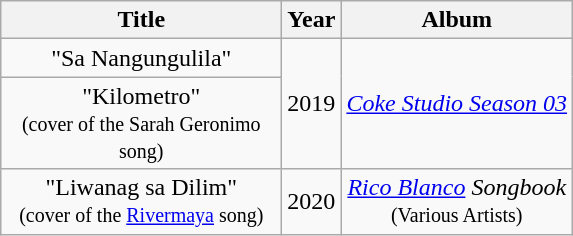<table class="wikitable plainrowheaders" style="text-align:center;">
<tr>
<th scope="col" rowspan="1" style="width:180px;">Title</th>
<th scope="col" rowspan="1">Year</th>
<th scope="col" rowspan="1">Album</th>
</tr>
<tr>
<td>"Sa Nangungulila" <br></td>
<td align="center" rowspan="2">2019</td>
<td rowspan="2"><em><a href='#'>Coke Studio Season 03</a></em></td>
</tr>
<tr>
<td>"Kilometro" <br><small>(cover of the Sarah Geronimo song)</small></td>
</tr>
<tr>
<td align="center rowspan="1">"Liwanag sa Dilim" <br><small>(cover of the <a href='#'>Rivermaya</a> song)</small></td>
<td rowspan="1">2020</td>
<td><em><a href='#'>Rico Blanco</a> Songbook</em> <br><small>(Various Artists)</small></td>
</tr>
</table>
